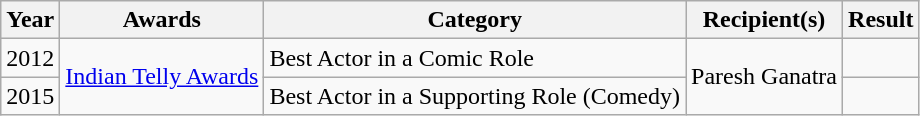<table class="wikitable">
<tr>
<th>Year</th>
<th>Awards</th>
<th>Category</th>
<th>Recipient(s)</th>
<th>Result</th>
</tr>
<tr>
<td>2012</td>
<td rowspan="2"><a href='#'>Indian Telly Awards</a></td>
<td>Best Actor in a Comic Role</td>
<td rowspan="2">Paresh Ganatra</td>
<td></td>
</tr>
<tr>
<td>2015</td>
<td>Best Actor in a Supporting Role (Comedy)</td>
<td></td>
</tr>
</table>
